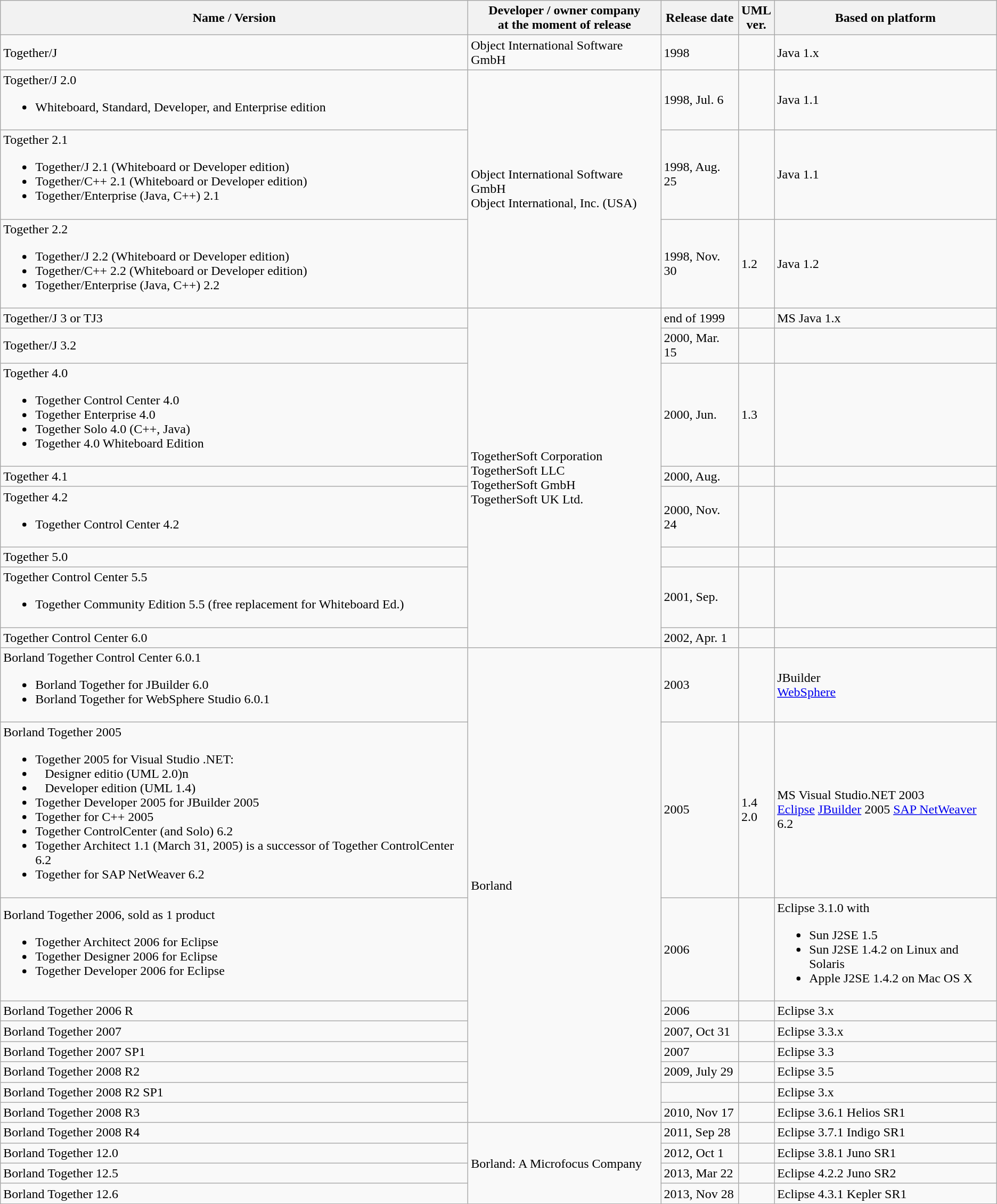<table class="wikitable">
<tr>
<th>Name / Version</th>
<th>Developer / owner company<br>at the moment of release</th>
<th>Release date</th>
<th>UML<br>ver.</th>
<th>Based on platform</th>
</tr>
<tr>
<td>Together/J</td>
<td>Object International Software GmbH</td>
<td>1998</td>
<td></td>
<td>Java 1.x</td>
</tr>
<tr>
<td>Together/J 2.0<br><ul><li>Whiteboard, Standard, Developer, and Enterprise edition</li></ul></td>
<td rowspan="3">Object International Software GmbH<br>Object International, Inc. (USA)</td>
<td>1998, Jul. 6</td>
<td></td>
<td>Java 1.1</td>
</tr>
<tr>
<td>Together 2.1<br><ul><li>Together/J 2.1 (Whiteboard or Developer edition)</li><li>Together/C++ 2.1 (Whiteboard or Developer edition)</li><li>Together/Enterprise (Java, C++) 2.1</li></ul></td>
<td>1998, Aug. 25</td>
<td></td>
<td>Java 1.1</td>
</tr>
<tr>
<td>Together 2.2<br><ul><li>Together/J 2.2 (Whiteboard or Developer edition)</li><li>Together/C++ 2.2 (Whiteboard or Developer edition)</li><li>Together/Enterprise (Java, C++) 2.2</li></ul></td>
<td>1998, Nov. 30</td>
<td>1.2</td>
<td>Java 1.2</td>
</tr>
<tr>
<td>Together/J 3 or TJ3</td>
<td rowspan="8">TogetherSoft Corporation<br>TogetherSoft LLC<br>TogetherSoft GmbH<br>TogetherSoft UK Ltd.</td>
<td>end of 1999</td>
<td></td>
<td>MS Java 1.x</td>
</tr>
<tr>
<td>Together/J 3.2</td>
<td>2000, Mar. 15</td>
<td></td>
<td></td>
</tr>
<tr>
<td>Together 4.0<br><ul><li>Together Control Center 4.0</li><li>Together Enterprise 4.0</li><li>Together Solo 4.0 (C++, Java)</li><li>Together 4.0 Whiteboard Edition</li></ul></td>
<td>2000, Jun.</td>
<td>1.3</td>
<td></td>
</tr>
<tr>
<td>Together 4.1</td>
<td>2000, Aug.</td>
<td></td>
<td></td>
</tr>
<tr>
<td>Together 4.2<br><ul><li>Together Control Center 4.2</li></ul></td>
<td>2000, Nov. 24</td>
<td></td>
<td></td>
</tr>
<tr>
<td>Together 5.0</td>
<td></td>
<td></td>
<td></td>
</tr>
<tr>
<td>Together Control Center 5.5<br><ul><li>Together Community Edition 5.5 (free replacement for Whiteboard Ed.)</li></ul></td>
<td>2001, Sep.</td>
<td></td>
<td></td>
</tr>
<tr>
<td>Together Control Center 6.0</td>
<td>2002, Apr. 1</td>
<td></td>
<td></td>
</tr>
<tr>
<td>Borland Together Control Center 6.0.1<br><ul><li>Borland Together for JBuilder 6.0</li><li>Borland Together for WebSphere Studio 6.0.1</li></ul></td>
<td rowspan="9">Borland</td>
<td>2003</td>
<td></td>
<td>JBuilder<br><a href='#'>WebSphere</a></td>
</tr>
<tr>
<td>Borland Together 2005<br><ul><li>Together 2005 for Visual Studio .NET:</li><li>   Designer editio  (UML 2.0)n</li><li>   Developer edition (UML 1.4)</li><li>Together Developer 2005 for JBuilder 2005</li><li>Together for C++ 2005</li><li>Together ControlCenter (and Solo) 6.2</li><li>Together Architect 1.1 (March 31, 2005) is a successor of Together ControlCenter 6.2</li><li>Together for SAP NetWeaver 6.2</li></ul></td>
<td>2005</td>
<td>1.4<br>2.0</td>
<td>MS Visual Studio.NET 2003<br><a href='#'>Eclipse</a>
<a href='#'>JBuilder</a> 2005
<a href='#'>SAP NetWeaver</a> 6.2</td>
</tr>
<tr>
<td>Borland Together 2006, sold as 1 product<br><ul><li>Together Architect 2006 for Eclipse</li><li>Together Designer 2006 for Eclipse</li><li>Together Developer 2006 for Eclipse</li></ul></td>
<td>2006</td>
<td></td>
<td>Eclipse 3.1.0 with<br><ul><li>Sun J2SE 1.5</li><li>Sun J2SE 1.4.2 on Linux and Solaris</li><li>Apple J2SE 1.4.2 on Mac OS X</li></ul></td>
</tr>
<tr>
<td>Borland Together 2006 R</td>
<td>2006</td>
<td></td>
<td>Eclipse 3.x</td>
</tr>
<tr>
<td>Borland Together 2007</td>
<td>2007, Oct 31</td>
<td></td>
<td>Eclipse 3.3.x</td>
</tr>
<tr>
<td>Borland Together 2007 SP1</td>
<td>2007</td>
<td></td>
<td>Eclipse 3.3</td>
</tr>
<tr>
<td>Borland Together 2008 R2</td>
<td>2009, July 29</td>
<td></td>
<td>Eclipse 3.5</td>
</tr>
<tr>
<td>Borland Together 2008 R2 SP1</td>
<td></td>
<td></td>
<td>Eclipse 3.x</td>
</tr>
<tr>
<td>Borland Together 2008 R3</td>
<td>2010, Nov 17</td>
<td></td>
<td>Eclipse 3.6.1 Helios SR1</td>
</tr>
<tr>
<td>Borland Together 2008 R4</td>
<td rowspan="4">Borland: A Microfocus Company</td>
<td>2011, Sep 28</td>
<td></td>
<td>Eclipse 3.7.1 Indigo SR1</td>
</tr>
<tr>
<td>Borland Together 12.0</td>
<td>2012, Oct 1</td>
<td></td>
<td>Eclipse 3.8.1 Juno SR1</td>
</tr>
<tr>
<td>Borland Together 12.5</td>
<td>2013, Mar 22</td>
<td></td>
<td>Eclipse 4.2.2 Juno SR2</td>
</tr>
<tr>
<td>Borland Together 12.6</td>
<td>2013, Nov 28</td>
<td></td>
<td>Eclipse 4.3.1 Kepler SR1</td>
</tr>
</table>
